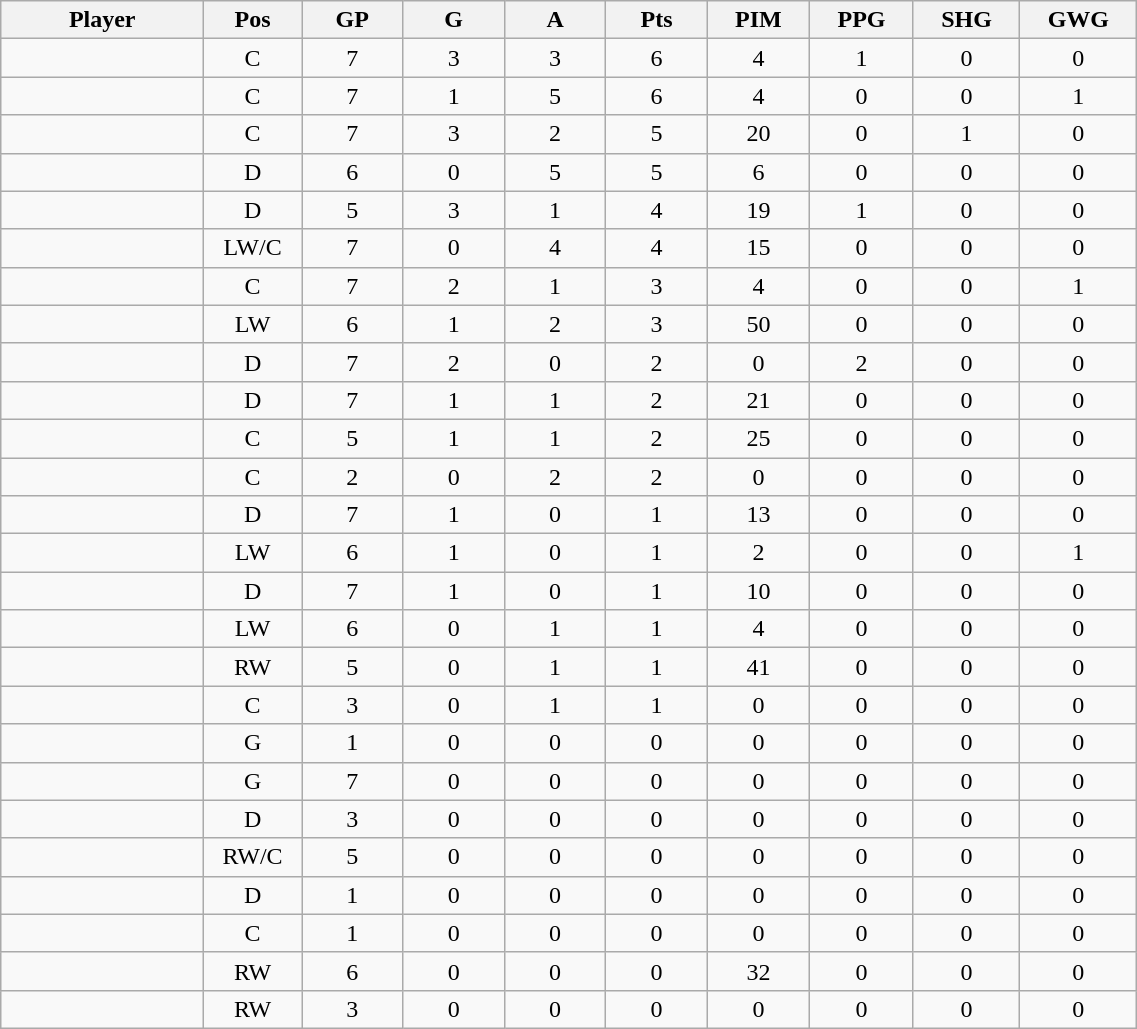<table class="wikitable sortable" width="60%">
<tr ALIGN="center">
<th bgcolor="#DDDDFF" width="10%">Player</th>
<th bgcolor="#DDDDFF" width="3%" title="Position">Pos</th>
<th bgcolor="#DDDDFF" width="5%" title="Games played">GP</th>
<th bgcolor="#DDDDFF" width="5%" title="Goals">G</th>
<th bgcolor="#DDDDFF" width="5%" title="Assists">A</th>
<th bgcolor="#DDDDFF" width="5%" title="Points">Pts</th>
<th bgcolor="#DDDDFF" width="5%" title="Penalties in minutes">PIM</th>
<th bgcolor="#DDDDFF" width="5%" title="Power-play goals">PPG</th>
<th bgcolor="#DDDDFF" width="5%" title="Short-handed goals">SHG</th>
<th bgcolor="#DDDDFF" width="5%" title="Game-winning goals">GWG</th>
</tr>
<tr align="center">
<td align="right"></td>
<td>C</td>
<td>7</td>
<td>3</td>
<td>3</td>
<td>6</td>
<td>4</td>
<td>1</td>
<td>0</td>
<td>0</td>
</tr>
<tr align="center">
<td align="right"></td>
<td>C</td>
<td>7</td>
<td>1</td>
<td>5</td>
<td>6</td>
<td>4</td>
<td>0</td>
<td>0</td>
<td>1</td>
</tr>
<tr align="center">
<td align="right"></td>
<td>C</td>
<td>7</td>
<td>3</td>
<td>2</td>
<td>5</td>
<td>20</td>
<td>0</td>
<td>1</td>
<td>0</td>
</tr>
<tr align="center">
<td align="right"></td>
<td>D</td>
<td>6</td>
<td>0</td>
<td>5</td>
<td>5</td>
<td>6</td>
<td>0</td>
<td>0</td>
<td>0</td>
</tr>
<tr align="center">
<td align="right"></td>
<td>D</td>
<td>5</td>
<td>3</td>
<td>1</td>
<td>4</td>
<td>19</td>
<td>1</td>
<td>0</td>
<td>0</td>
</tr>
<tr align="center">
<td align="right"></td>
<td>LW/C</td>
<td>7</td>
<td>0</td>
<td>4</td>
<td>4</td>
<td>15</td>
<td>0</td>
<td>0</td>
<td>0</td>
</tr>
<tr align="center">
<td align="right"></td>
<td>C</td>
<td>7</td>
<td>2</td>
<td>1</td>
<td>3</td>
<td>4</td>
<td>0</td>
<td>0</td>
<td>1</td>
</tr>
<tr align="center">
<td align="right"></td>
<td>LW</td>
<td>6</td>
<td>1</td>
<td>2</td>
<td>3</td>
<td>50</td>
<td>0</td>
<td>0</td>
<td>0</td>
</tr>
<tr align="center">
<td align="right"></td>
<td>D</td>
<td>7</td>
<td>2</td>
<td>0</td>
<td>2</td>
<td>0</td>
<td>2</td>
<td>0</td>
<td>0</td>
</tr>
<tr align="center">
<td align="right"></td>
<td>D</td>
<td>7</td>
<td>1</td>
<td>1</td>
<td>2</td>
<td>21</td>
<td>0</td>
<td>0</td>
<td>0</td>
</tr>
<tr align="center">
<td align="right"></td>
<td>C</td>
<td>5</td>
<td>1</td>
<td>1</td>
<td>2</td>
<td>25</td>
<td>0</td>
<td>0</td>
<td>0</td>
</tr>
<tr align="center">
<td align="right"></td>
<td>C</td>
<td>2</td>
<td>0</td>
<td>2</td>
<td>2</td>
<td>0</td>
<td>0</td>
<td>0</td>
<td>0</td>
</tr>
<tr align="center">
<td align="right"></td>
<td>D</td>
<td>7</td>
<td>1</td>
<td>0</td>
<td>1</td>
<td>13</td>
<td>0</td>
<td>0</td>
<td>0</td>
</tr>
<tr align="center">
<td align="right"></td>
<td>LW</td>
<td>6</td>
<td>1</td>
<td>0</td>
<td>1</td>
<td>2</td>
<td>0</td>
<td>0</td>
<td>1</td>
</tr>
<tr align="center">
<td align="right"></td>
<td>D</td>
<td>7</td>
<td>1</td>
<td>0</td>
<td>1</td>
<td>10</td>
<td>0</td>
<td>0</td>
<td>0</td>
</tr>
<tr align="center">
<td align="right"></td>
<td>LW</td>
<td>6</td>
<td>0</td>
<td>1</td>
<td>1</td>
<td>4</td>
<td>0</td>
<td>0</td>
<td>0</td>
</tr>
<tr align="center">
<td align="right"></td>
<td>RW</td>
<td>5</td>
<td>0</td>
<td>1</td>
<td>1</td>
<td>41</td>
<td>0</td>
<td>0</td>
<td>0</td>
</tr>
<tr align="center">
<td align="right"></td>
<td>C</td>
<td>3</td>
<td>0</td>
<td>1</td>
<td>1</td>
<td>0</td>
<td>0</td>
<td>0</td>
<td>0</td>
</tr>
<tr align="center">
<td align="right"></td>
<td>G</td>
<td>1</td>
<td>0</td>
<td>0</td>
<td>0</td>
<td>0</td>
<td>0</td>
<td>0</td>
<td>0</td>
</tr>
<tr align="center">
<td align="right"></td>
<td>G</td>
<td>7</td>
<td>0</td>
<td>0</td>
<td>0</td>
<td>0</td>
<td>0</td>
<td>0</td>
<td>0</td>
</tr>
<tr align="center">
<td align="right"></td>
<td>D</td>
<td>3</td>
<td>0</td>
<td>0</td>
<td>0</td>
<td>0</td>
<td>0</td>
<td>0</td>
<td>0</td>
</tr>
<tr align="center">
<td align="right"></td>
<td>RW/C</td>
<td>5</td>
<td>0</td>
<td>0</td>
<td>0</td>
<td>0</td>
<td>0</td>
<td>0</td>
<td>0</td>
</tr>
<tr align="center">
<td align="right"></td>
<td>D</td>
<td>1</td>
<td>0</td>
<td>0</td>
<td>0</td>
<td>0</td>
<td>0</td>
<td>0</td>
<td>0</td>
</tr>
<tr align="center">
<td align="right"></td>
<td>C</td>
<td>1</td>
<td>0</td>
<td>0</td>
<td>0</td>
<td>0</td>
<td>0</td>
<td>0</td>
<td>0</td>
</tr>
<tr align="center">
<td align="right"></td>
<td>RW</td>
<td>6</td>
<td>0</td>
<td>0</td>
<td>0</td>
<td>32</td>
<td>0</td>
<td>0</td>
<td>0</td>
</tr>
<tr align="center">
<td align="right"></td>
<td>RW</td>
<td>3</td>
<td>0</td>
<td>0</td>
<td>0</td>
<td>0</td>
<td>0</td>
<td>0</td>
<td>0</td>
</tr>
</table>
